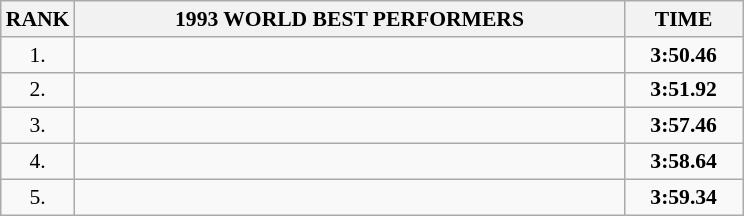<table class="wikitable" style="border-collapse: collapse; font-size: 90%;">
<tr>
<th>RANK</th>
<th align="center" style="width: 25em">1993 WORLD BEST PERFORMERS</th>
<th align="center" style="width: 5em">TIME</th>
</tr>
<tr>
<td align="center">1.</td>
<td></td>
<td align="center"><strong>3:50.46</strong></td>
</tr>
<tr>
<td align="center">2.</td>
<td></td>
<td align="center"><strong>3:51.92</strong></td>
</tr>
<tr>
<td align="center">3.</td>
<td></td>
<td align="center"><strong>3:57.46</strong></td>
</tr>
<tr>
<td align="center">4.</td>
<td></td>
<td align="center"><strong>3:58.64</strong></td>
</tr>
<tr>
<td align="center">5.</td>
<td></td>
<td align="center"><strong>3:59.34</strong></td>
</tr>
</table>
